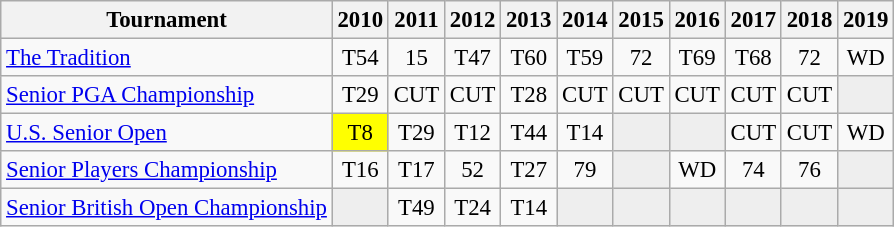<table class="wikitable" style="font-size:95%;text-align:center;">
<tr>
<th>Tournament</th>
<th>2010</th>
<th>2011</th>
<th>2012</th>
<th>2013</th>
<th>2014</th>
<th>2015</th>
<th>2016</th>
<th>2017</th>
<th>2018</th>
<th>2019</th>
</tr>
<tr>
<td align=left><a href='#'>The Tradition</a></td>
<td>T54</td>
<td>15</td>
<td>T47</td>
<td>T60</td>
<td>T59</td>
<td>72</td>
<td>T69</td>
<td>T68</td>
<td>72</td>
<td>WD</td>
</tr>
<tr>
<td align=left><a href='#'>Senior PGA Championship</a></td>
<td>T29</td>
<td>CUT</td>
<td>CUT</td>
<td>T28</td>
<td>CUT</td>
<td>CUT</td>
<td>CUT</td>
<td>CUT</td>
<td>CUT</td>
<td style="background:#eeeeee;"></td>
</tr>
<tr>
<td align=left><a href='#'>U.S. Senior Open</a></td>
<td style="background:yellow;">T8</td>
<td>T29</td>
<td>T12</td>
<td>T44</td>
<td>T14</td>
<td style="background:#eeeeee;"></td>
<td style="background:#eeeeee;"></td>
<td>CUT</td>
<td>CUT</td>
<td>WD</td>
</tr>
<tr>
<td align=left><a href='#'>Senior Players Championship</a></td>
<td>T16</td>
<td>T17</td>
<td>52</td>
<td>T27</td>
<td>79</td>
<td style="background:#eeeeee;"></td>
<td>WD</td>
<td>74</td>
<td>76</td>
<td style="background:#eeeeee;"></td>
</tr>
<tr>
<td align=left><a href='#'>Senior British Open Championship</a></td>
<td style="background:#eeeeee;"></td>
<td>T49</td>
<td>T24</td>
<td>T14</td>
<td style="background:#eeeeee;"></td>
<td style="background:#eeeeee;"></td>
<td style="background:#eeeeee;"></td>
<td style="background:#eeeeee;"></td>
<td style="background:#eeeeee;"></td>
<td style="background:#eeeeee;"></td>
</tr>
</table>
